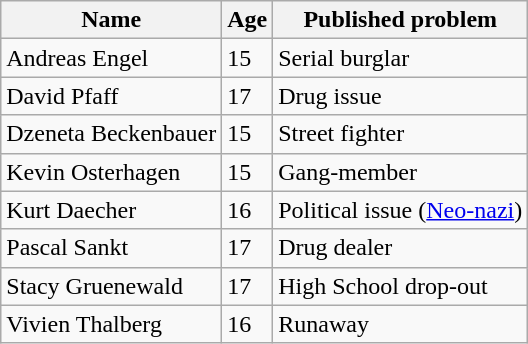<table class="wikitable">
<tr>
<th>Name</th>
<th>Age</th>
<th>Published problem</th>
</tr>
<tr>
<td>Andreas Engel</td>
<td>15</td>
<td>Serial burglar</td>
</tr>
<tr>
<td>David Pfaff</td>
<td>17</td>
<td>Drug issue</td>
</tr>
<tr>
<td>Dzeneta Beckenbauer</td>
<td>15</td>
<td>Street fighter</td>
</tr>
<tr>
<td>Kevin Osterhagen</td>
<td>15</td>
<td>Gang-member</td>
</tr>
<tr>
<td>Kurt Daecher</td>
<td>16</td>
<td>Political issue (<a href='#'>Neo-nazi</a>)</td>
</tr>
<tr>
<td>Pascal Sankt</td>
<td>17</td>
<td>Drug dealer</td>
</tr>
<tr>
<td>Stacy Gruenewald</td>
<td>17</td>
<td>High School drop-out</td>
</tr>
<tr>
<td>Vivien Thalberg</td>
<td>16</td>
<td>Runaway</td>
</tr>
</table>
